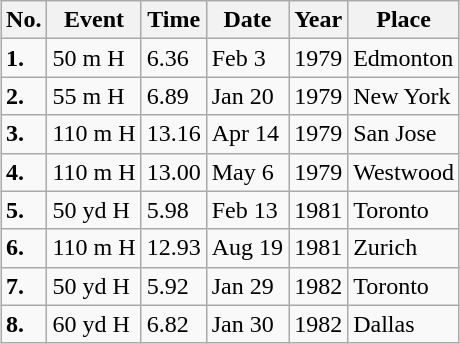<table class="wikitable" style="margin:1em auto;">
<tr>
<th>No.</th>
<th>Event</th>
<th>Time</th>
<th>Date</th>
<th>Year</th>
<th>Place</th>
</tr>
<tr>
<td><strong>1.</strong></td>
<td>50 m H</td>
<td>6.36</td>
<td>Feb 3</td>
<td>1979</td>
<td>Edmonton</td>
</tr>
<tr>
<td><strong>2.</strong></td>
<td>55 m H</td>
<td>6.89</td>
<td>Jan 20</td>
<td>1979</td>
<td>New York</td>
</tr>
<tr>
<td><strong>3.</strong></td>
<td>110 m H</td>
<td>13.16</td>
<td>Apr 14</td>
<td>1979</td>
<td>San Jose</td>
</tr>
<tr>
<td><strong>4.</strong></td>
<td>110 m H</td>
<td>13.00</td>
<td>May 6</td>
<td>1979</td>
<td>Westwood</td>
</tr>
<tr>
<td><strong>5.</strong></td>
<td>50 yd H</td>
<td>5.98</td>
<td>Feb 13</td>
<td>1981</td>
<td>Toronto</td>
</tr>
<tr>
<td><strong>6.</strong></td>
<td>110 m H</td>
<td>12.93</td>
<td>Aug 19</td>
<td>1981</td>
<td>Zurich</td>
</tr>
<tr>
<td><strong>7.</strong></td>
<td>50 yd H</td>
<td>5.92</td>
<td>Jan 29</td>
<td>1982</td>
<td>Toronto</td>
</tr>
<tr>
<td><strong>8.</strong></td>
<td>60 yd H</td>
<td>6.82</td>
<td>Jan 30</td>
<td>1982</td>
<td>Dallas</td>
</tr>
</table>
